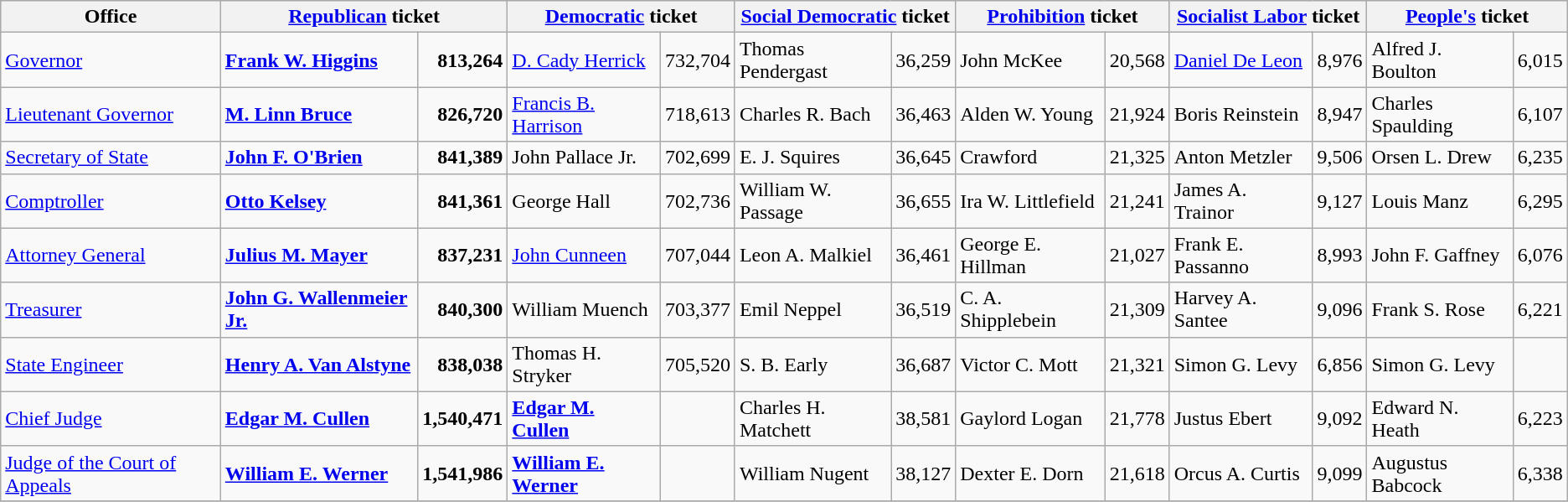<table class=wikitable>
<tr bgcolor=lightgrey>
<th>Office</th>
<th colspan="2" ><a href='#'>Republican</a> ticket</th>
<th colspan="2" ><a href='#'>Democratic</a> ticket</th>
<th colspan="2" ><a href='#'>Social Democratic</a> ticket</th>
<th colspan="2" ><a href='#'>Prohibition</a> ticket</th>
<th colspan="2" ><a href='#'>Socialist Labor</a> ticket</th>
<th colspan="2" ><a href='#'>People's</a> ticket</th>
</tr>
<tr>
<td><a href='#'>Governor</a></td>
<td><strong><a href='#'>Frank W. Higgins</a></strong></td>
<td align="right"><strong>813,264</strong></td>
<td><a href='#'>D. Cady Herrick</a></td>
<td align="right">732,704</td>
<td>Thomas Pendergast</td>
<td align="right">36,259</td>
<td>John McKee</td>
<td align="right">20,568</td>
<td><a href='#'>Daniel De Leon</a></td>
<td align="right">8,976</td>
<td>Alfred J. Boulton</td>
<td align="right">6,015</td>
</tr>
<tr>
<td><a href='#'>Lieutenant Governor</a></td>
<td><strong><a href='#'>M. Linn Bruce</a></strong></td>
<td align="right"><strong>826,720</strong></td>
<td><a href='#'>Francis B. Harrison</a></td>
<td align="right">718,613</td>
<td>Charles R. Bach</td>
<td align="right">36,463</td>
<td>Alden W. Young</td>
<td align="right">21,924</td>
<td>Boris Reinstein</td>
<td align="right">8,947</td>
<td>Charles Spaulding</td>
<td align="right">6,107</td>
</tr>
<tr>
<td><a href='#'>Secretary of State</a></td>
<td><strong><a href='#'>John F. O'Brien</a></strong></td>
<td align="right"><strong>841,389</strong></td>
<td>John Pallace Jr.</td>
<td align="right">702,699</td>
<td>E. J. Squires</td>
<td align="right">36,645</td>
<td>Crawford</td>
<td align="right">21,325</td>
<td>Anton Metzler</td>
<td align="right">9,506</td>
<td>Orsen L. Drew</td>
<td align="right">6,235</td>
</tr>
<tr>
<td><a href='#'>Comptroller</a></td>
<td><strong><a href='#'>Otto Kelsey</a></strong></td>
<td align="right"><strong>841,361</strong></td>
<td>George Hall</td>
<td align="right">702,736</td>
<td>William W. Passage</td>
<td align="right">36,655</td>
<td>Ira W. Littlefield</td>
<td align="right">21,241</td>
<td>James A. Trainor</td>
<td align="right">9,127</td>
<td>Louis Manz</td>
<td align="right">6,295</td>
</tr>
<tr>
<td><a href='#'>Attorney General</a></td>
<td><strong><a href='#'>Julius M. Mayer</a></strong></td>
<td align="right"><strong>837,231</strong></td>
<td><a href='#'>John Cunneen</a></td>
<td align="right">707,044</td>
<td>Leon A. Malkiel</td>
<td align="right">36,461</td>
<td>George E. Hillman</td>
<td align="right">21,027</td>
<td>Frank E. Passanno</td>
<td align="right">8,993</td>
<td>John F. Gaffney</td>
<td align="right">6,076</td>
</tr>
<tr>
<td><a href='#'>Treasurer</a></td>
<td><strong><a href='#'>John G. Wallenmeier Jr.</a></strong></td>
<td align="right"><strong>840,300</strong></td>
<td>William Muench</td>
<td align="right">703,377</td>
<td>Emil Neppel</td>
<td align="right">36,519</td>
<td>C. A. Shipplebein</td>
<td align="right">21,309</td>
<td>Harvey A. Santee</td>
<td align="right">9,096</td>
<td>Frank S. Rose</td>
<td align="right">6,221</td>
</tr>
<tr>
<td><a href='#'>State Engineer</a></td>
<td><strong><a href='#'>Henry A. Van Alstyne</a></strong></td>
<td align="right"><strong>838,038</strong></td>
<td>Thomas H. Stryker</td>
<td align="right">705,520</td>
<td>S. B. Early</td>
<td align="right">36,687</td>
<td>Victor C. Mott</td>
<td align="right">21,321</td>
<td>Simon G. Levy</td>
<td align="right">6,856</td>
<td>Simon G. Levy</td>
<td align="right"></td>
</tr>
<tr>
<td><a href='#'>Chief Judge</a></td>
<td><strong><a href='#'>Edgar M. Cullen</a></strong></td>
<td align="right"><strong>1,540,471</strong></td>
<td><strong><a href='#'>Edgar M. Cullen</a></strong></td>
<td align="right"></td>
<td>Charles H. Matchett</td>
<td align="right">38,581</td>
<td>Gaylord Logan</td>
<td align="right">21,778</td>
<td>Justus Ebert</td>
<td align="right">9,092</td>
<td>Edward N. Heath</td>
<td align="right">6,223</td>
</tr>
<tr>
<td><a href='#'>Judge of the Court of Appeals</a></td>
<td><strong><a href='#'>William E. Werner</a></strong></td>
<td align="right"><strong>1,541,986</strong></td>
<td><strong><a href='#'>William E. Werner</a></strong></td>
<td align="right"></td>
<td>William Nugent</td>
<td align="right">38,127</td>
<td>Dexter E. Dorn</td>
<td align="right">21,618</td>
<td>Orcus A. Curtis</td>
<td align="right">9,099</td>
<td>Augustus Babcock</td>
<td align="right">6,338</td>
</tr>
<tr>
</tr>
</table>
